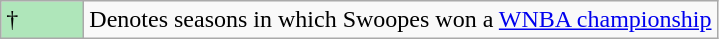<table class="wikitable">
<tr>
<td style="background:#afe6ba; width:3em;">†</td>
<td>Denotes seasons in which Swoopes won a <a href='#'>WNBA championship</a></td>
</tr>
</table>
